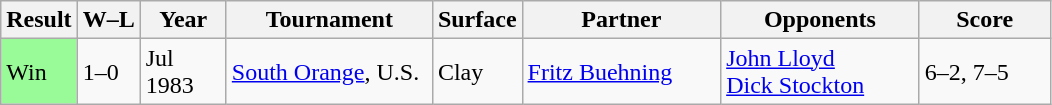<table class="sortable wikitable">
<tr>
<th>Result</th>
<th class="unsortable">W–L</th>
<th style="width:50px">Year</th>
<th style="width:130px">Tournament</th>
<th style="width:50px">Surface</th>
<th style="width:125px">Partner</th>
<th style="width:125px">Opponents</th>
<th style="width:80px" class="unsortable">Score</th>
</tr>
<tr>
<td style="background:#98fb98;">Win</td>
<td>1–0</td>
<td>Jul 1983</td>
<td><a href='#'>South Orange</a>, U.S.</td>
<td>Clay</td>
<td> <a href='#'>Fritz Buehning</a></td>
<td> <a href='#'>John Lloyd</a><br> <a href='#'>Dick Stockton</a></td>
<td>6–2, 7–5</td>
</tr>
</table>
